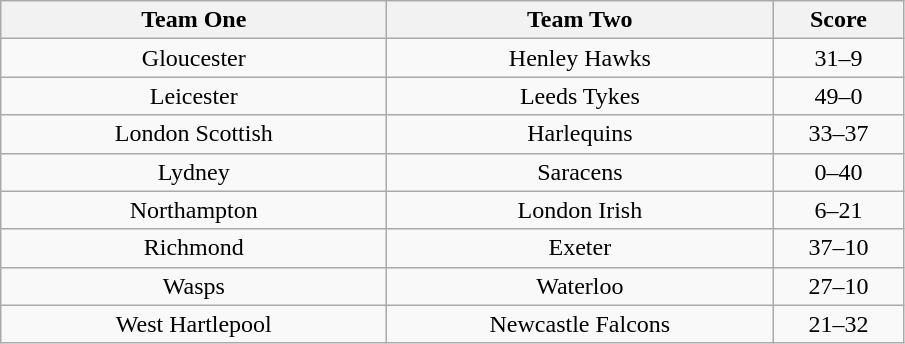<table class="wikitable" style="text-align: center">
<tr>
<th width=250>Team One</th>
<th width=250>Team Two</th>
<th width=80>Score</th>
</tr>
<tr>
<td>Gloucester</td>
<td>Henley Hawks</td>
<td>31–9</td>
</tr>
<tr>
<td>Leicester</td>
<td>Leeds Tykes</td>
<td>49–0</td>
</tr>
<tr>
<td>London Scottish</td>
<td>Harlequins</td>
<td>33–37</td>
</tr>
<tr>
<td>Lydney</td>
<td>Saracens</td>
<td>0–40</td>
</tr>
<tr>
<td>Northampton</td>
<td>London Irish</td>
<td>6–21</td>
</tr>
<tr>
<td>Richmond</td>
<td>Exeter</td>
<td>37–10</td>
</tr>
<tr>
<td>Wasps</td>
<td>Waterloo</td>
<td>27–10</td>
</tr>
<tr>
<td>West Hartlepool</td>
<td>Newcastle Falcons</td>
<td>21–32</td>
</tr>
</table>
